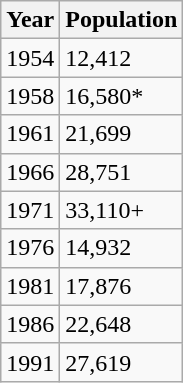<table class="wikitable">
<tr>
<th>Year</th>
<th>Population</th>
</tr>
<tr>
<td>1954</td>
<td>12,412</td>
</tr>
<tr>
<td>1958</td>
<td>16,580*</td>
</tr>
<tr>
<td>1961</td>
<td>21,699</td>
</tr>
<tr>
<td>1966</td>
<td>28,751</td>
</tr>
<tr>
<td>1971</td>
<td>33,110+</td>
</tr>
<tr>
<td>1976</td>
<td>14,932</td>
</tr>
<tr>
<td>1981</td>
<td>17,876</td>
</tr>
<tr>
<td>1986</td>
<td>22,648</td>
</tr>
<tr>
<td>1991</td>
<td>27,619</td>
</tr>
</table>
